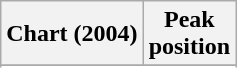<table class="wikitable sortable">
<tr>
<th align="left">Chart (2004)</th>
<th align="center">Peak<br>position</th>
</tr>
<tr>
</tr>
<tr>
</tr>
</table>
